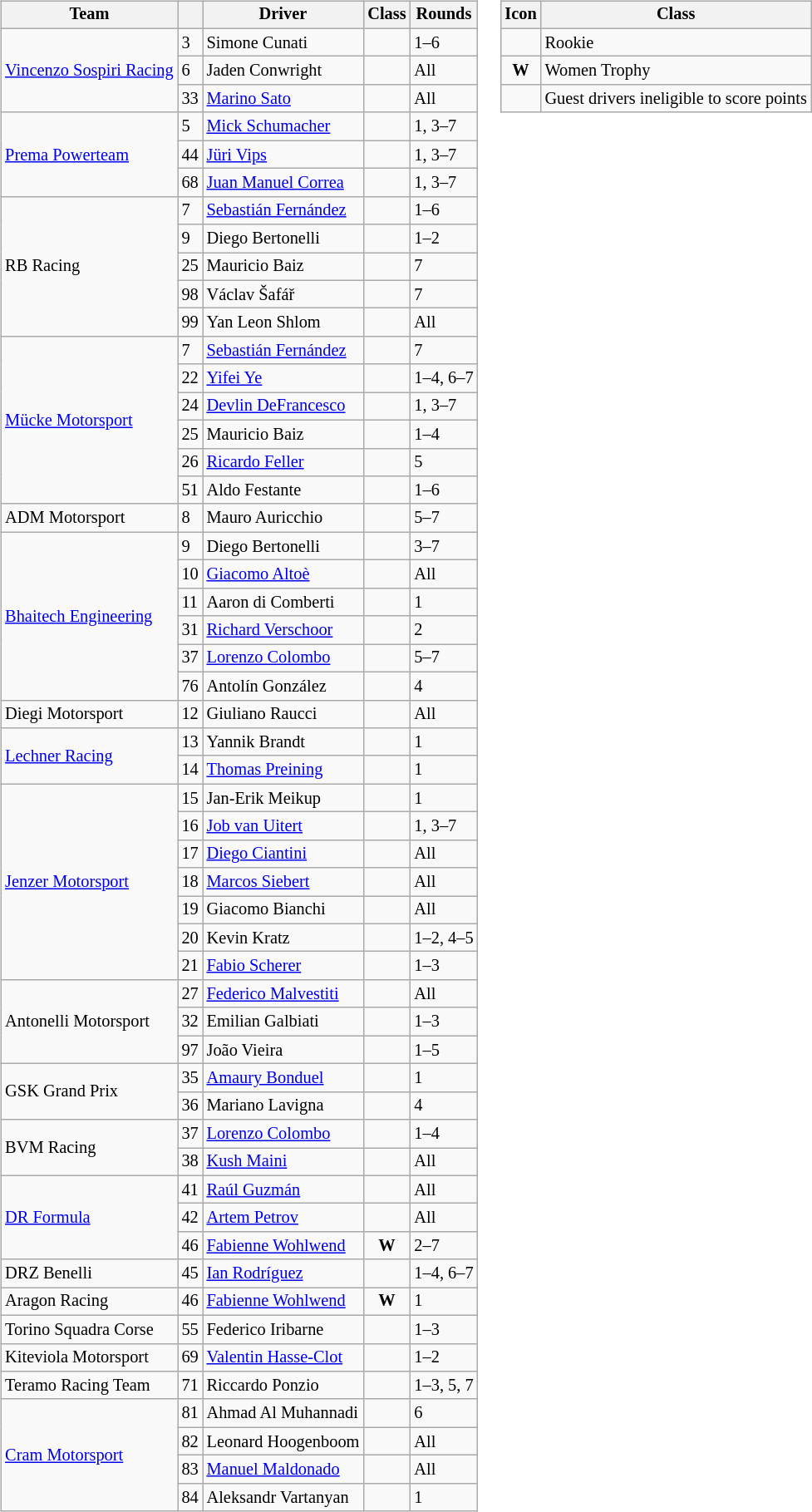<table>
<tr>
<td><br><table class="wikitable" style="font-size: 85%;">
<tr>
<th>Team</th>
<th></th>
<th>Driver</th>
<th>Class</th>
<th>Rounds</th>
</tr>
<tr>
<td rowspan=3> <a href='#'>Vincenzo Sospiri Racing</a></td>
<td>3</td>
<td> Simone Cunati</td>
<td style="text-align:center"></td>
<td>1–6</td>
</tr>
<tr>
<td>6</td>
<td> Jaden Conwright</td>
<td style="text-align:center"></td>
<td>All</td>
</tr>
<tr>
<td>33</td>
<td> <a href='#'>Marino Sato</a></td>
<td></td>
<td>All</td>
</tr>
<tr>
<td rowspan=3> <a href='#'>Prema Powerteam</a></td>
<td>5</td>
<td> <a href='#'>Mick Schumacher</a></td>
<td></td>
<td>1, 3–7</td>
</tr>
<tr>
<td>44</td>
<td> <a href='#'>Jüri Vips</a></td>
<td style="text-align:center"></td>
<td>1, 3–7</td>
</tr>
<tr>
<td>68</td>
<td> <a href='#'>Juan Manuel Correa</a></td>
<td style="text-align:center"></td>
<td>1, 3–7</td>
</tr>
<tr>
<td rowspan=5> RB Racing</td>
<td>7</td>
<td> <a href='#'>Sebastián Fernández</a></td>
<td style="text-align:center"></td>
<td>1–6</td>
</tr>
<tr>
<td>9</td>
<td> Diego Bertonelli</td>
<td></td>
<td>1–2</td>
</tr>
<tr>
<td>25</td>
<td> Mauricio Baiz</td>
<td></td>
<td>7</td>
</tr>
<tr>
<td>98</td>
<td> Václav Šafář</td>
<td></td>
<td>7</td>
</tr>
<tr>
<td>99</td>
<td> Yan Leon Shlom</td>
<td></td>
<td>All</td>
</tr>
<tr>
<td rowspan=6 nowrap> <a href='#'>Mücke Motorsport</a></td>
<td>7</td>
<td> <a href='#'>Sebastián Fernández</a></td>
<td style="text-align:center"></td>
<td>7</td>
</tr>
<tr>
<td>22</td>
<td> <a href='#'>Yifei Ye</a></td>
<td></td>
<td nowrap>1–4, 6–7</td>
</tr>
<tr>
<td>24</td>
<td> <a href='#'>Devlin DeFrancesco</a></td>
<td></td>
<td>1, 3–7</td>
</tr>
<tr>
<td>25</td>
<td> Mauricio Baiz</td>
<td></td>
<td>1–4</td>
</tr>
<tr>
<td>26</td>
<td> <a href='#'>Ricardo Feller</a></td>
<td style="text-align:center"></td>
<td>5</td>
</tr>
<tr>
<td>51</td>
<td> Aldo Festante</td>
<td style="text-align:center"></td>
<td>1–6</td>
</tr>
<tr>
<td> ADM Motorsport</td>
<td>8</td>
<td> Mauro Auricchio</td>
<td></td>
<td>5–7</td>
</tr>
<tr>
<td rowspan=6> <a href='#'>Bhaitech Engineering</a></td>
<td>9</td>
<td> Diego Bertonelli</td>
<td></td>
<td>3–7</td>
</tr>
<tr>
<td>10</td>
<td> <a href='#'>Giacomo Altoè</a></td>
<td style="text-align:center"></td>
<td>All</td>
</tr>
<tr>
<td>11</td>
<td> Aaron di Comberti</td>
<td style="text-align:center"></td>
<td>1</td>
</tr>
<tr>
<td>31</td>
<td> <a href='#'>Richard Verschoor</a></td>
<td style="text-align:center"></td>
<td>2</td>
</tr>
<tr>
<td>37</td>
<td> <a href='#'>Lorenzo Colombo</a></td>
<td style="text-align:center"></td>
<td>5–7</td>
</tr>
<tr>
<td>76</td>
<td> Antolín González</td>
<td style="text-align:center"></td>
<td>4</td>
</tr>
<tr>
<td> Diegi Motorsport</td>
<td>12</td>
<td> Giuliano Raucci</td>
<td></td>
<td>All</td>
</tr>
<tr>
<td rowspan=2> <a href='#'>Lechner Racing</a></td>
<td>13</td>
<td> Yannik Brandt</td>
<td style="text-align:center"></td>
<td>1</td>
</tr>
<tr>
<td>14</td>
<td> <a href='#'>Thomas Preining</a></td>
<td></td>
<td>1</td>
</tr>
<tr>
<td rowspan=7> <a href='#'>Jenzer Motorsport</a></td>
<td>15</td>
<td> Jan-Erik Meikup</td>
<td></td>
<td>1</td>
</tr>
<tr>
<td>16</td>
<td> <a href='#'>Job van Uitert</a></td>
<td></td>
<td>1, 3–7</td>
</tr>
<tr>
<td>17</td>
<td> <a href='#'>Diego Ciantini</a></td>
<td></td>
<td>All</td>
</tr>
<tr>
<td>18</td>
<td> <a href='#'>Marcos Siebert</a></td>
<td></td>
<td>All</td>
</tr>
<tr>
<td>19</td>
<td> Giacomo Bianchi</td>
<td style="text-align:center"></td>
<td>All</td>
</tr>
<tr>
<td>20</td>
<td> Kevin Kratz</td>
<td></td>
<td>1–2, 4–5</td>
</tr>
<tr>
<td>21</td>
<td> <a href='#'>Fabio Scherer</a></td>
<td style="text-align:center"></td>
<td>1–3</td>
</tr>
<tr>
<td rowspan=3> Antonelli Motorsport</td>
<td>27</td>
<td> <a href='#'>Federico Malvestiti</a></td>
<td style="text-align:center"></td>
<td>All</td>
</tr>
<tr>
<td>32</td>
<td> Emilian Galbiati</td>
<td></td>
<td>1–3</td>
</tr>
<tr>
<td>97</td>
<td> João Vieira</td>
<td></td>
<td>1–5</td>
</tr>
<tr>
<td rowspan=2> GSK Grand Prix</td>
<td>35</td>
<td> <a href='#'>Amaury Bonduel</a></td>
<td></td>
<td>1</td>
</tr>
<tr>
<td>36</td>
<td> Mariano Lavigna</td>
<td style="text-align:center"></td>
<td>4</td>
</tr>
<tr>
<td rowspan=2> BVM Racing</td>
<td>37</td>
<td> <a href='#'>Lorenzo Colombo</a></td>
<td style="text-align:center"></td>
<td>1–4</td>
</tr>
<tr>
<td>38</td>
<td> <a href='#'>Kush Maini</a></td>
<td style="text-align:center"></td>
<td>All</td>
</tr>
<tr>
<td rowspan=3> <a href='#'>DR Formula</a></td>
<td>41</td>
<td> <a href='#'>Raúl Guzmán</a></td>
<td></td>
<td>All</td>
</tr>
<tr>
<td>42</td>
<td> <a href='#'>Artem Petrov</a></td>
<td style="text-align:center"> </td>
<td>All</td>
</tr>
<tr>
<td>46</td>
<td> <a href='#'>Fabienne Wohlwend</a></td>
<td style="text-align:center"> <strong><span>W</span></strong></td>
<td>2–7</td>
</tr>
<tr>
<td> DRZ Benelli</td>
<td>45</td>
<td> <a href='#'>Ian Rodríguez</a></td>
<td style="text-align:center"></td>
<td>1–4, 6–7</td>
</tr>
<tr>
<td> Aragon Racing</td>
<td>46</td>
<td> <a href='#'>Fabienne Wohlwend</a></td>
<td style="text-align:center" nowrap> <strong><span>W</span></strong></td>
<td>1</td>
</tr>
<tr>
<td> Torino Squadra Corse</td>
<td>55</td>
<td> Federico Iribarne</td>
<td></td>
<td>1–3</td>
</tr>
<tr>
<td> Kiteviola Motorsport</td>
<td>69</td>
<td> <a href='#'>Valentin Hasse-Clot</a></td>
<td></td>
<td>1–2</td>
</tr>
<tr>
<td> Teramo Racing Team</td>
<td>71</td>
<td> Riccardo Ponzio</td>
<td></td>
<td>1–3, 5, 7</td>
</tr>
<tr>
<td rowspan=4> <a href='#'>Cram Motorsport</a></td>
<td>81</td>
<td> Ahmad Al Muhannadi</td>
<td></td>
<td>6</td>
</tr>
<tr>
<td>82</td>
<td nowrap> Leonard Hoogenboom</td>
<td style="text-align:center"></td>
<td>All</td>
</tr>
<tr>
<td>83</td>
<td> <a href='#'>Manuel Maldonado</a></td>
<td style="text-align:center"></td>
<td>All</td>
</tr>
<tr>
<td>84</td>
<td> Aleksandr Vartanyan</td>
<td></td>
<td>1</td>
</tr>
</table>
</td>
<td style="vertical-align:top"><br><table class="wikitable" style="font-size: 85%;">
<tr>
<th>Icon</th>
<th>Class</th>
</tr>
<tr>
<td style="text-align:center"></td>
<td>Rookie</td>
</tr>
<tr>
<td style="text-align:center"><strong><span>W</span></strong></td>
<td>Women Trophy</td>
</tr>
<tr>
<td style="text-align:center"></td>
<td>Guest drivers ineligible to score points</td>
</tr>
</table>
</td>
</tr>
</table>
